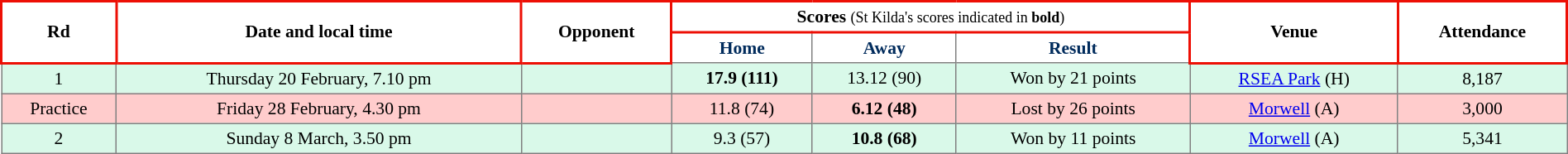<table border="1" cellpadding="3" cellspacing="0" style="border-collapse:collapse; font-size:90%; text-align:center; width:100%;">
<tr>
<td rowspan="2" style="border: solid #ED0F05 2px;"><strong>Rd</strong></td>
<td rowspan="2" style="border: solid #ED0F05 2px;"><strong>Date and local time</strong></td>
<td rowspan="2" style="border: solid #ED0F05 2px;"><strong>Opponent</strong></td>
<td colspan="3" style="border: solid #ED0F05 2px;"><strong>Scores</strong> <small>(St Kilda's scores indicated in <strong>bold</strong>)</small></td>
<td rowspan="2" style="border: solid #ED0F05 2px;"><strong>Venue</strong></td>
<td rowspan="2" style="border: solid #ED0F05 2px;"><strong>Attendance</strong></td>
</tr>
<tr>
<th style="color:#002B5C">Home</th>
<th style="color:#002B5C">Away</th>
<th style="color:#002B5C">Result</th>
</tr>
<tr style="background:#d9f9e9;">
<td>1</td>
<td>Thursday 20 February, 7.10 pm</td>
<td></td>
<td><strong>17.9 (111)</strong></td>
<td>13.12 (90)</td>
<td>Won by 21 points</td>
<td><a href='#'>RSEA Park</a> (H)</td>
<td>8,187</td>
</tr>
<tr style=background:#fcc>
<td>Practice</td>
<td>Friday 28 February, 4.30 pm</td>
<td></td>
<td>11.8 (74)</td>
<td><strong>6.12 (48)</strong></td>
<td>Lost by 26 points</td>
<td><a href='#'>Morwell</a> (A)</td>
<td>3,000</td>
</tr>
<tr style="background:#d9f9e9;">
<td>2</td>
<td>Sunday 8 March, 3.50 pm</td>
<td></td>
<td>9.3 (57)</td>
<td><strong>10.8 (68)</strong></td>
<td>Won by 11 points</td>
<td><a href='#'>Morwell</a> (A)</td>
<td>5,341</td>
</tr>
</table>
